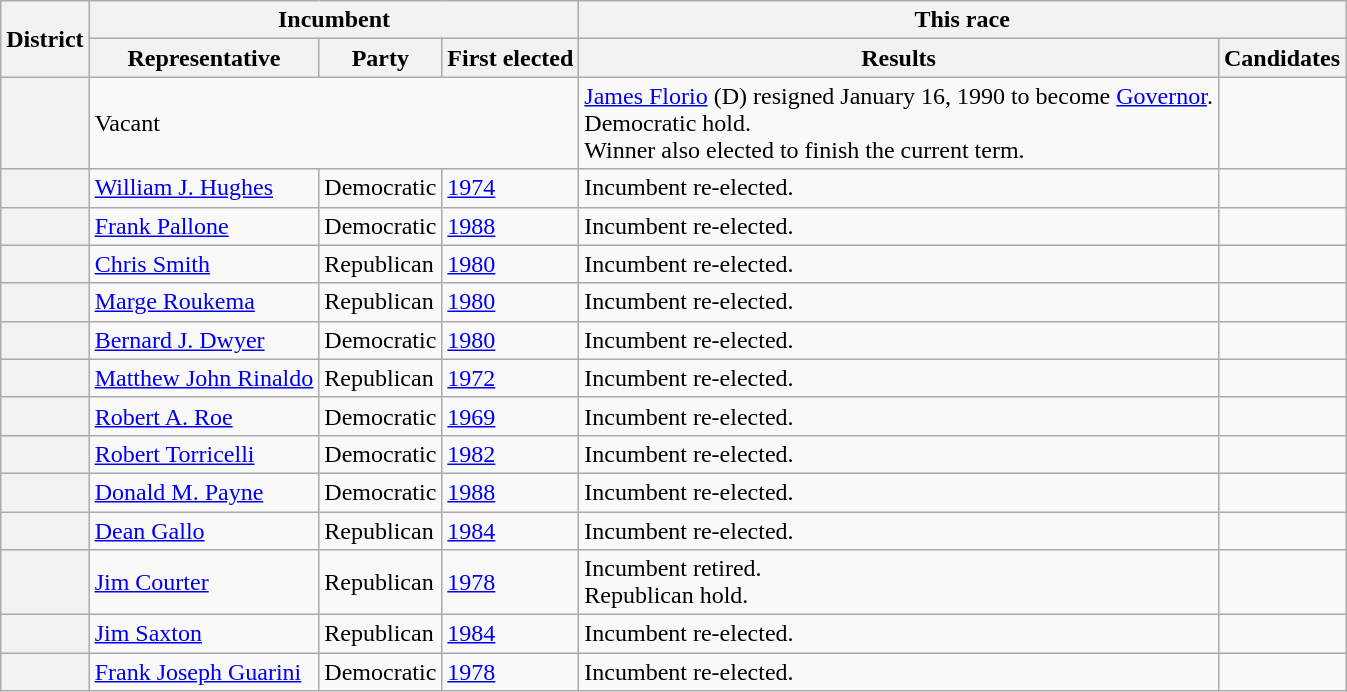<table class=wikitable>
<tr>
<th rowspan=2>District</th>
<th colspan=3>Incumbent</th>
<th colspan=2>This race</th>
</tr>
<tr>
<th>Representative</th>
<th>Party</th>
<th>First elected</th>
<th>Results</th>
<th>Candidates</th>
</tr>
<tr>
<th></th>
<td colspan=3>Vacant</td>
<td><a href='#'>James Florio</a> (D) resigned January 16, 1990 to become <a href='#'>Governor</a>.<br>Democratic hold.<br>Winner also elected to finish the current term.</td>
<td nowrap></td>
</tr>
<tr>
<th></th>
<td><a href='#'>William J. Hughes</a></td>
<td>Democratic</td>
<td><a href='#'>1974</a></td>
<td>Incumbent re-elected.</td>
<td nowrap></td>
</tr>
<tr>
<th></th>
<td><a href='#'>Frank Pallone</a></td>
<td>Democratic</td>
<td><a href='#'>1988</a></td>
<td>Incumbent re-elected.</td>
<td nowrap></td>
</tr>
<tr>
<th></th>
<td><a href='#'>Chris Smith</a></td>
<td>Republican</td>
<td><a href='#'>1980</a></td>
<td>Incumbent re-elected.</td>
<td nowrap><br></td>
</tr>
<tr>
<th></th>
<td><a href='#'>Marge Roukema</a></td>
<td>Republican</td>
<td><a href='#'>1980</a></td>
<td>Incumbent re-elected.</td>
<td nowrap></td>
</tr>
<tr>
<th></th>
<td><a href='#'>Bernard J. Dwyer</a></td>
<td>Democratic</td>
<td><a href='#'>1980</a></td>
<td>Incumbent re-elected.</td>
<td nowrap></td>
</tr>
<tr>
<th></th>
<td><a href='#'>Matthew John Rinaldo</a></td>
<td>Republican</td>
<td><a href='#'>1972</a></td>
<td>Incumbent re-elected.</td>
<td nowrap></td>
</tr>
<tr>
<th></th>
<td><a href='#'>Robert A. Roe</a></td>
<td>Democratic</td>
<td><a href='#'>1969</a></td>
<td>Incumbent re-elected.</td>
<td nowrap></td>
</tr>
<tr>
<th></th>
<td><a href='#'>Robert Torricelli</a></td>
<td>Democratic</td>
<td><a href='#'>1982</a></td>
<td>Incumbent re-elected.</td>
<td nowrap></td>
</tr>
<tr>
<th></th>
<td><a href='#'>Donald M. Payne</a></td>
<td>Democratic</td>
<td><a href='#'>1988</a></td>
<td>Incumbent re-elected.</td>
<td nowrap></td>
</tr>
<tr>
<th></th>
<td><a href='#'>Dean Gallo</a></td>
<td>Republican</td>
<td><a href='#'>1984</a></td>
<td>Incumbent re-elected.</td>
<td nowrap></td>
</tr>
<tr>
<th></th>
<td><a href='#'>Jim Courter</a></td>
<td>Republican</td>
<td><a href='#'>1978</a></td>
<td>Incumbent retired.<br>Republican hold.</td>
<td nowrap></td>
</tr>
<tr>
<th></th>
<td><a href='#'>Jim Saxton</a></td>
<td>Republican</td>
<td><a href='#'>1984</a></td>
<td>Incumbent re-elected.</td>
<td nowrap></td>
</tr>
<tr>
<th></th>
<td><a href='#'>Frank Joseph Guarini</a></td>
<td>Democratic</td>
<td><a href='#'>1978</a></td>
<td>Incumbent re-elected.</td>
<td nowrap><br></td>
</tr>
</table>
